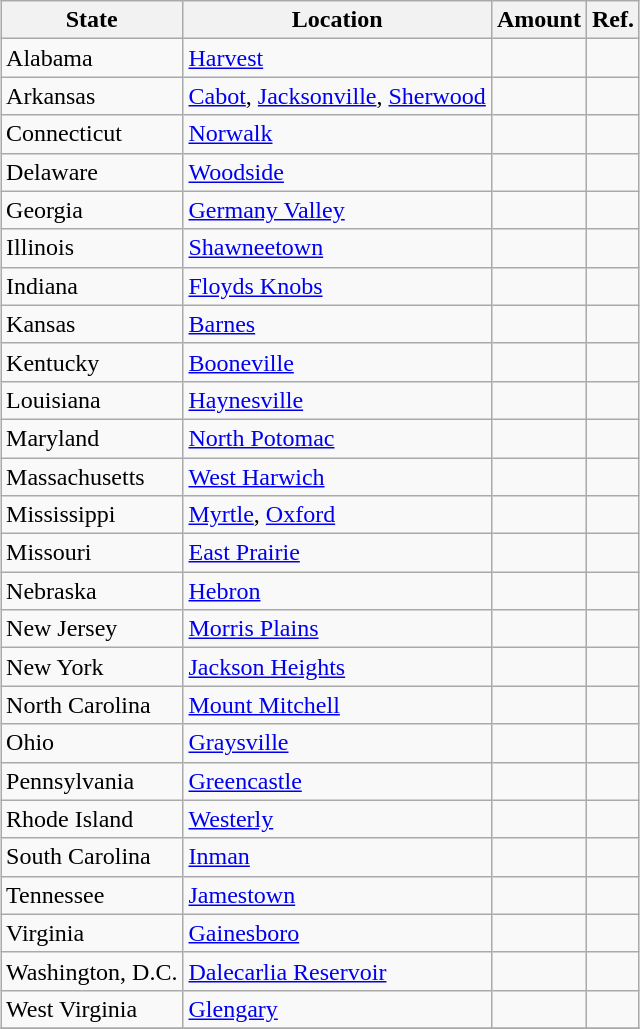<table class="wikitable sortable" style="margin: 1em auto 1em auto;">
<tr>
<th scope="col">State</th>
<th scope="col">Location</th>
<th scope="col">Amount</th>
<th scope="col" class="unsortable">Ref.</th>
</tr>
<tr>
<td>Alabama</td>
<td><a href='#'>Harvest</a></td>
<td></td>
<td></td>
</tr>
<tr>
<td>Arkansas</td>
<td><a href='#'>Cabot</a>, <a href='#'>Jacksonville</a>, <a href='#'>Sherwood</a></td>
<td></td>
<td></td>
</tr>
<tr>
<td>Connecticut</td>
<td><a href='#'>Norwalk</a></td>
<td></td>
<td></td>
</tr>
<tr>
<td>Delaware</td>
<td><a href='#'>Woodside</a></td>
<td></td>
<td></td>
</tr>
<tr>
<td>Georgia</td>
<td><a href='#'>Germany Valley</a></td>
<td></td>
<td></td>
</tr>
<tr>
<td>Illinois</td>
<td><a href='#'>Shawneetown</a></td>
<td></td>
<td></td>
</tr>
<tr>
<td>Indiana</td>
<td><a href='#'>Floyds Knobs</a></td>
<td></td>
<td></td>
</tr>
<tr>
<td>Kansas</td>
<td><a href='#'>Barnes</a></td>
<td></td>
<td></td>
</tr>
<tr>
<td>Kentucky</td>
<td><a href='#'>Booneville</a></td>
<td></td>
<td></td>
</tr>
<tr>
<td>Louisiana</td>
<td><a href='#'>Haynesville</a></td>
<td></td>
<td></td>
</tr>
<tr>
<td>Maryland</td>
<td><a href='#'>North Potomac</a></td>
<td></td>
<td></td>
</tr>
<tr>
<td>Massachusetts</td>
<td><a href='#'>West Harwich</a></td>
<td></td>
<td></td>
</tr>
<tr>
<td>Mississippi</td>
<td><a href='#'>Myrtle</a>, <a href='#'>Oxford</a></td>
<td></td>
<td></td>
</tr>
<tr>
<td>Missouri</td>
<td><a href='#'>East Prairie</a></td>
<td></td>
<td></td>
</tr>
<tr>
<td>Nebraska</td>
<td><a href='#'>Hebron</a></td>
<td></td>
<td></td>
</tr>
<tr>
<td>New Jersey</td>
<td><a href='#'>Morris Plains</a></td>
<td></td>
<td></td>
</tr>
<tr>
<td>New York</td>
<td><a href='#'>Jackson Heights</a></td>
<td></td>
<td></td>
</tr>
<tr>
<td>North Carolina</td>
<td><a href='#'>Mount Mitchell</a></td>
<td></td>
<td></td>
</tr>
<tr>
<td>Ohio</td>
<td><a href='#'>Graysville</a></td>
<td></td>
<td></td>
</tr>
<tr>
<td>Pennsylvania</td>
<td><a href='#'>Greencastle</a></td>
<td></td>
<td></td>
</tr>
<tr>
<td>Rhode Island</td>
<td><a href='#'>Westerly</a></td>
<td></td>
<td></td>
</tr>
<tr>
<td>South Carolina</td>
<td><a href='#'>Inman</a></td>
<td></td>
<td></td>
</tr>
<tr>
<td>Tennessee</td>
<td><a href='#'>Jamestown</a></td>
<td></td>
<td></td>
</tr>
<tr>
<td>Virginia</td>
<td><a href='#'>Gainesboro</a></td>
<td></td>
<td></td>
</tr>
<tr>
<td>Washington, D.C.</td>
<td><a href='#'>Dalecarlia Reservoir</a></td>
<td></td>
<td></td>
</tr>
<tr>
<td>West Virginia</td>
<td><a href='#'>Glengary</a></td>
<td></td>
<td></td>
</tr>
<tr>
</tr>
</table>
